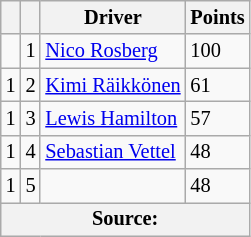<table class="wikitable" style="font-size: 85%;">
<tr>
<th></th>
<th></th>
<th>Driver</th>
<th>Points</th>
</tr>
<tr>
<td align="left"></td>
<td align="center">1</td>
<td> <a href='#'>Nico Rosberg</a></td>
<td align="left">100</td>
</tr>
<tr>
<td align="left"> 1</td>
<td align="center">2</td>
<td> <a href='#'>Kimi Räikkönen</a></td>
<td align="left">61</td>
</tr>
<tr>
<td align="left"> 1</td>
<td align="center">3</td>
<td> <a href='#'>Lewis Hamilton</a></td>
<td align="left">57</td>
</tr>
<tr>
<td align="left"> 1</td>
<td align="center">4</td>
<td> <a href='#'>Sebastian Vettel</a></td>
<td align="left">48</td>
</tr>
<tr>
<td align="left"> 1</td>
<td align="center">5</td>
<td></td>
<td align="left">48</td>
</tr>
<tr>
<th colspan=4>Source:</th>
</tr>
</table>
